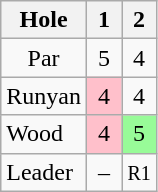<table class="wikitable" style="text-align:center">
<tr>
<th>Hole</th>
<th> 1 </th>
<th> 2 </th>
</tr>
<tr>
<td>Par</td>
<td>5</td>
<td>4</td>
</tr>
<tr>
<td align=left> Runyan</td>
<td style="background: Pink;">4</td>
<td>4</td>
</tr>
<tr>
<td align=left> Wood</td>
<td style="background: Pink;">4</td>
<td style="background: PaleGreen;">5</td>
</tr>
<tr>
<td align=left>Leader</td>
<td>–</td>
<td><small>R1</small></td>
</tr>
</table>
